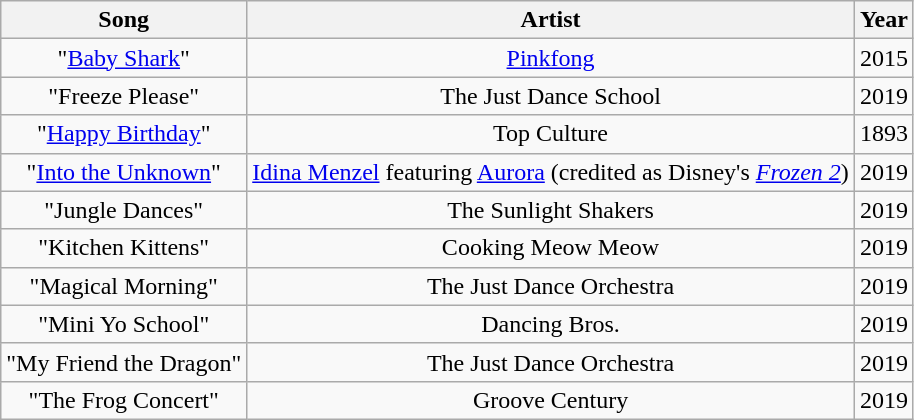<table class="wikitable sortable" style="text-align:center;">
<tr>
<th scope="col">Song</th>
<th scope="col">Artist</th>
<th scope="col">Year</th>
</tr>
<tr>
<td>"<a href='#'>Baby Shark</a>"</td>
<td><a href='#'>Pinkfong</a></td>
<td>2015</td>
</tr>
<tr>
<td>"Freeze Please"</td>
<td>The Just Dance School</td>
<td>2019</td>
</tr>
<tr>
<td>"<a href='#'>Happy Birthday</a>"</td>
<td>Top Culture</td>
<td>1893</td>
</tr>
<tr>
<td>"<a href='#'>Into the Unknown</a>"</td>
<td><a href='#'>Idina Menzel</a> featuring <a href='#'>Aurora</a> (credited as Disney's <em><a href='#'>Frozen 2</a></em>)</td>
<td>2019</td>
</tr>
<tr>
<td>"Jungle Dances"</td>
<td>The Sunlight Shakers</td>
<td>2019</td>
</tr>
<tr>
<td>"Kitchen Kittens"</td>
<td>Cooking Meow Meow</td>
<td>2019</td>
</tr>
<tr>
<td>"Magical Morning"</td>
<td>The Just Dance Orchestra</td>
<td>2019</td>
</tr>
<tr>
<td>"Mini Yo School"</td>
<td>Dancing Bros.</td>
<td>2019</td>
</tr>
<tr>
<td>"My Friend the Dragon"</td>
<td>The Just Dance Orchestra</td>
<td>2019</td>
</tr>
<tr>
<td>"The Frog Concert"</td>
<td>Groove Century</td>
<td>2019</td>
</tr>
</table>
